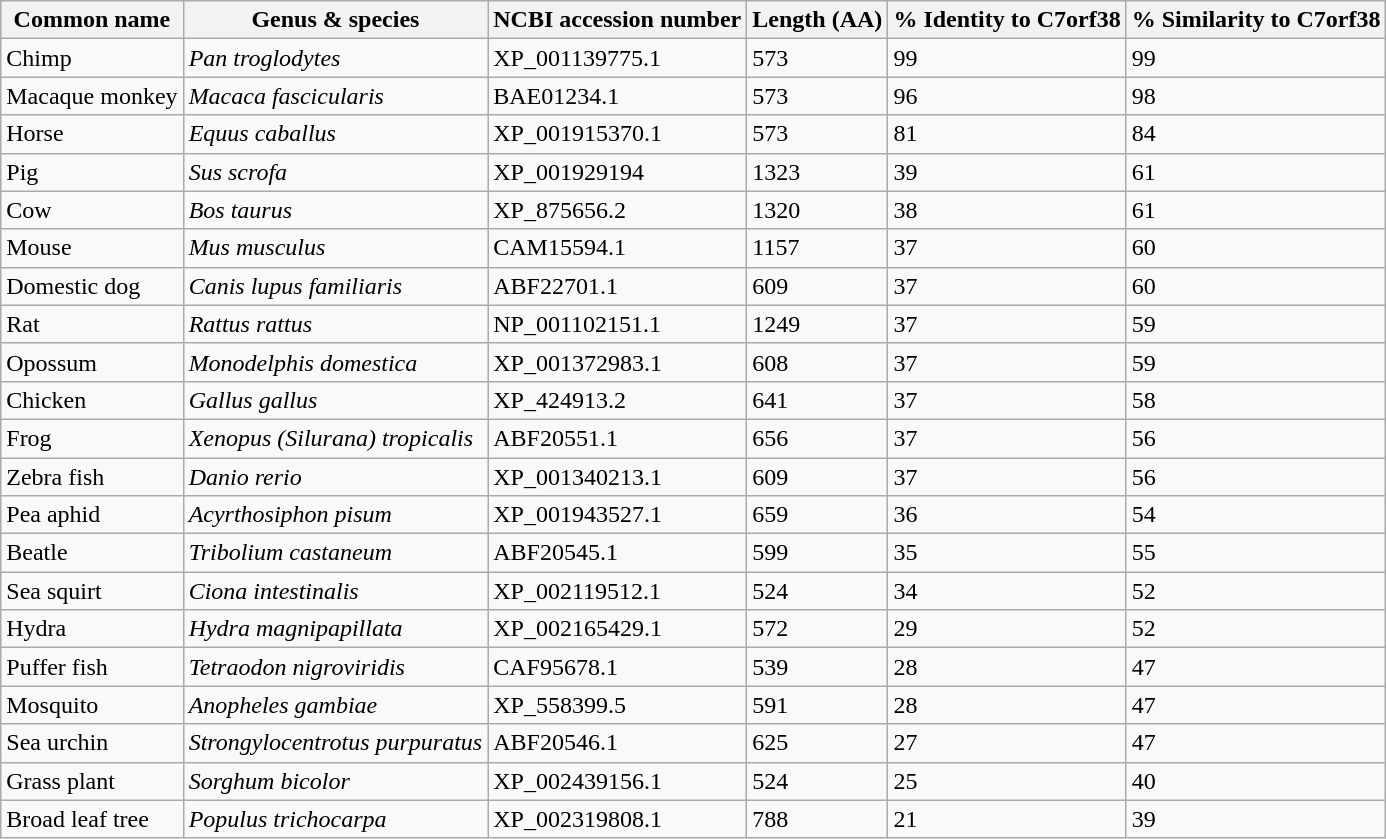<table class="wikitable">
<tr>
<th>Common name</th>
<th>Genus & species</th>
<th>NCBI accession number</th>
<th>Length (AA)</th>
<th>% Identity to C7orf38</th>
<th>% Similarity to C7orf38</th>
</tr>
<tr>
<td>Chimp</td>
<td><em>Pan troglodytes</em></td>
<td>XP_001139775.1</td>
<td>573</td>
<td>99</td>
<td>99</td>
</tr>
<tr>
<td>Macaque monkey</td>
<td><em>Macaca fascicularis</em></td>
<td>BAE01234.1</td>
<td>573</td>
<td>96</td>
<td>98</td>
</tr>
<tr>
<td>Horse</td>
<td><em>Equus caballus</em></td>
<td>XP_001915370.1</td>
<td>573</td>
<td>81</td>
<td>84</td>
</tr>
<tr>
<td>Pig</td>
<td><em>Sus scrofa</em></td>
<td>XP_001929194</td>
<td>1323</td>
<td>39</td>
<td>61</td>
</tr>
<tr>
<td>Cow</td>
<td><em>Bos taurus</em></td>
<td>XP_875656.2</td>
<td>1320</td>
<td>38</td>
<td>61</td>
</tr>
<tr>
<td>Mouse</td>
<td><em>Mus musculus</em></td>
<td>CAM15594.1</td>
<td>1157</td>
<td>37</td>
<td>60</td>
</tr>
<tr>
<td>Domestic dog</td>
<td><em>Canis lupus familiaris</em></td>
<td>ABF22701.1</td>
<td>609</td>
<td>37</td>
<td>60</td>
</tr>
<tr>
<td>Rat</td>
<td><em>Rattus rattus</em></td>
<td>NP_001102151.1</td>
<td>1249</td>
<td>37</td>
<td>59</td>
</tr>
<tr>
<td>Opossum</td>
<td><em>Monodelphis domestica</em></td>
<td>XP_001372983.1</td>
<td>608</td>
<td>37</td>
<td>59</td>
</tr>
<tr>
<td>Chicken</td>
<td><em>Gallus gallus</em></td>
<td>XP_424913.2</td>
<td>641</td>
<td>37</td>
<td>58</td>
</tr>
<tr>
<td>Frog</td>
<td><em>Xenopus (Silurana) tropicalis</em></td>
<td>ABF20551.1</td>
<td>656</td>
<td>37</td>
<td>56</td>
</tr>
<tr>
<td>Zebra fish</td>
<td><em>Danio rerio</em></td>
<td>XP_001340213.1</td>
<td>609</td>
<td>37</td>
<td>56</td>
</tr>
<tr>
<td>Pea aphid</td>
<td><em>Acyrthosiphon pisum</em></td>
<td>XP_001943527.1</td>
<td>659</td>
<td>36</td>
<td>54</td>
</tr>
<tr>
<td>Beatle</td>
<td><em>Tribolium castaneum</em></td>
<td>ABF20545.1</td>
<td>599</td>
<td>35</td>
<td>55</td>
</tr>
<tr>
<td>Sea squirt</td>
<td><em>Ciona intestinalis</em></td>
<td>XP_002119512.1</td>
<td>524</td>
<td>34</td>
<td>52</td>
</tr>
<tr>
<td>Hydra</td>
<td><em>Hydra magnipapillata</em></td>
<td>XP_002165429.1</td>
<td>572</td>
<td>29</td>
<td>52</td>
</tr>
<tr>
<td>Puffer fish</td>
<td><em>Tetraodon nigroviridis</em></td>
<td>CAF95678.1</td>
<td>539</td>
<td>28</td>
<td>47</td>
</tr>
<tr>
<td>Mosquito</td>
<td><em>Anopheles gambiae</em></td>
<td>XP_558399.5</td>
<td>591</td>
<td>28</td>
<td>47</td>
</tr>
<tr>
<td>Sea urchin</td>
<td><em>Strongylocentrotus purpuratus</em></td>
<td>ABF20546.1</td>
<td>625</td>
<td>27</td>
<td>47</td>
</tr>
<tr>
<td>Grass plant</td>
<td><em>Sorghum bicolor</em></td>
<td>XP_002439156.1</td>
<td>524</td>
<td>25</td>
<td>40</td>
</tr>
<tr>
<td>Broad leaf tree</td>
<td><em>Populus trichocarpa</em></td>
<td>XP_002319808.1</td>
<td>788</td>
<td>21</td>
<td>39</td>
</tr>
</table>
